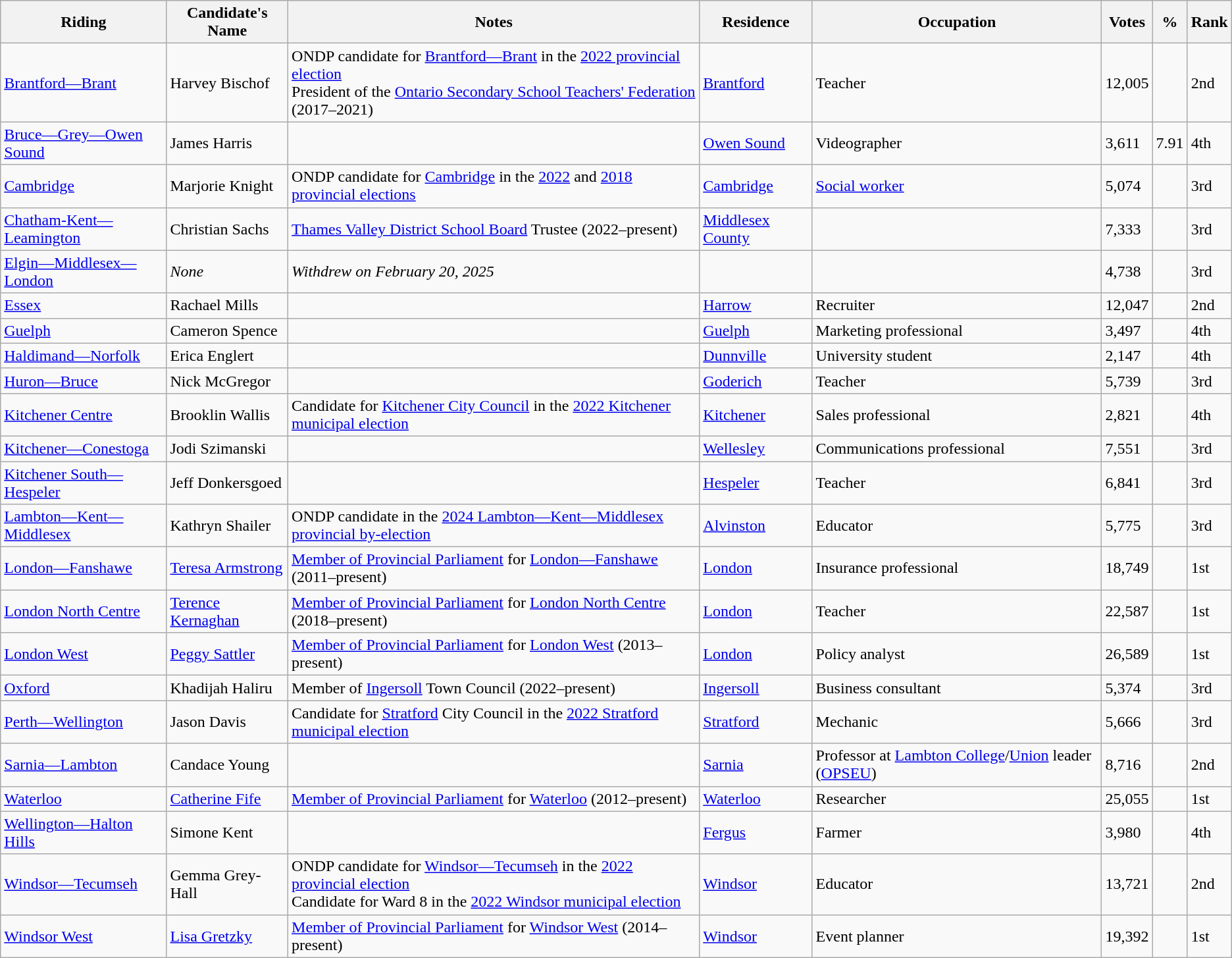<table class="wikitable sortable">
<tr>
<th>Riding<br></th>
<th>Candidate's Name</th>
<th>Notes</th>
<th>Residence</th>
<th>Occupation</th>
<th>Votes</th>
<th>%</th>
<th>Rank</th>
</tr>
<tr>
<td><a href='#'>Brantford—Brant</a></td>
<td>Harvey Bischof</td>
<td>ONDP candidate for <a href='#'>Brantford—Brant</a> in the <a href='#'>2022 provincial election</a> <br> President of the <a href='#'>Ontario Secondary School Teachers' Federation</a> (2017–2021)</td>
<td><a href='#'>Brantford</a></td>
<td>Teacher</td>
<td>12,005</td>
<td></td>
<td>2nd</td>
</tr>
<tr>
<td><a href='#'>Bruce—Grey—Owen Sound</a></td>
<td>James Harris</td>
<td></td>
<td><a href='#'>Owen Sound</a></td>
<td>Videographer</td>
<td>3,611</td>
<td>7.91</td>
<td>4th</td>
</tr>
<tr>
<td><a href='#'>Cambridge</a></td>
<td>Marjorie Knight</td>
<td>ONDP candidate for <a href='#'>Cambridge</a> in the <a href='#'>2022</a> and <a href='#'>2018 provincial elections</a></td>
<td><a href='#'>Cambridge</a></td>
<td><a href='#'>Social worker</a></td>
<td>5,074</td>
<td></td>
<td>3rd</td>
</tr>
<tr>
<td><a href='#'>Chatham-Kent—Leamington</a></td>
<td>Christian Sachs</td>
<td><a href='#'>Thames Valley District School Board</a> Trustee (2022–present)</td>
<td><a href='#'>Middlesex County</a></td>
<td></td>
<td>7,333</td>
<td></td>
<td>3rd</td>
</tr>
<tr>
<td><a href='#'>Elgin—Middlesex—London</a></td>
<td> <em>None</em></td>
<td><em>Withdrew on February 20, 2025</em></td>
<td></td>
<td></td>
<td>4,738</td>
<td></td>
<td>3rd</td>
</tr>
<tr>
<td><a href='#'>Essex</a></td>
<td>Rachael Mills</td>
<td></td>
<td><a href='#'>Harrow</a></td>
<td>Recruiter</td>
<td>12,047</td>
<td></td>
<td>2nd</td>
</tr>
<tr>
<td><a href='#'>Guelph</a></td>
<td>Cameron Spence</td>
<td></td>
<td><a href='#'>Guelph</a></td>
<td>Marketing professional</td>
<td>3,497</td>
<td></td>
<td>4th</td>
</tr>
<tr>
<td><a href='#'>Haldimand—Norfolk</a></td>
<td>Erica Englert</td>
<td></td>
<td><a href='#'>Dunnville</a></td>
<td>University student</td>
<td>2,147</td>
<td></td>
<td>4th</td>
</tr>
<tr>
<td><a href='#'>Huron—Bruce</a></td>
<td>Nick McGregor</td>
<td></td>
<td><a href='#'>Goderich</a></td>
<td>Teacher</td>
<td>5,739</td>
<td></td>
<td>3rd</td>
</tr>
<tr>
<td><a href='#'>Kitchener Centre</a></td>
<td>Brooklin Wallis</td>
<td>Candidate for <a href='#'>Kitchener City Council</a> in the <a href='#'>2022 Kitchener municipal election</a></td>
<td><a href='#'>Kitchener</a></td>
<td>Sales professional</td>
<td>2,821</td>
<td></td>
<td>4th</td>
</tr>
<tr>
<td><a href='#'>Kitchener—Conestoga</a></td>
<td>Jodi Szimanski</td>
<td></td>
<td><a href='#'>Wellesley</a></td>
<td>Communications professional</td>
<td>7,551</td>
<td></td>
<td>3rd</td>
</tr>
<tr>
<td><a href='#'>Kitchener South—Hespeler</a></td>
<td>Jeff Donkersgoed</td>
<td></td>
<td><a href='#'>Hespeler</a></td>
<td>Teacher</td>
<td>6,841</td>
<td></td>
<td>3rd</td>
</tr>
<tr>
<td><a href='#'>Lambton—Kent—Middlesex</a></td>
<td>Kathryn Shailer</td>
<td>ONDP candidate in the <a href='#'>2024 Lambton—Kent—Middlesex provincial by-election</a></td>
<td><a href='#'>Alvinston</a></td>
<td>Educator</td>
<td>5,775</td>
<td></td>
<td>3rd</td>
</tr>
<tr>
<td><a href='#'>London—Fanshawe</a></td>
<td><a href='#'>Teresa Armstrong</a></td>
<td><a href='#'>Member of Provincial Parliament</a> for <a href='#'>London—Fanshawe</a> (2011–present)</td>
<td><a href='#'>London</a></td>
<td>Insurance professional</td>
<td>18,749</td>
<td></td>
<td>1st</td>
</tr>
<tr>
<td><a href='#'>London North Centre</a></td>
<td><a href='#'>Terence Kernaghan</a></td>
<td><a href='#'>Member of Provincial Parliament</a> for <a href='#'>London North Centre</a> (2018–present)</td>
<td><a href='#'>London</a></td>
<td>Teacher</td>
<td>22,587</td>
<td></td>
<td>1st</td>
</tr>
<tr>
<td><a href='#'>London West</a></td>
<td><a href='#'>Peggy Sattler</a></td>
<td><a href='#'>Member of Provincial Parliament</a> for <a href='#'>London West</a> (2013–present)</td>
<td><a href='#'>London</a></td>
<td>Policy analyst</td>
<td>26,589</td>
<td></td>
<td>1st</td>
</tr>
<tr>
<td><a href='#'>Oxford</a></td>
<td>Khadijah Haliru</td>
<td>Member of <a href='#'>Ingersoll</a> Town Council (2022–present)</td>
<td><a href='#'>Ingersoll</a></td>
<td>Business consultant</td>
<td>5,374</td>
<td></td>
<td>3rd</td>
</tr>
<tr>
<td><a href='#'>Perth—Wellington</a></td>
<td>Jason Davis</td>
<td>Candidate for <a href='#'>Stratford</a> City Council in the <a href='#'>2022 Stratford municipal election</a></td>
<td><a href='#'>Stratford</a></td>
<td>Mechanic</td>
<td>5,666</td>
<td></td>
<td>3rd</td>
</tr>
<tr>
<td><a href='#'>Sarnia—Lambton</a></td>
<td>Candace Young</td>
<td></td>
<td><a href='#'>Sarnia</a></td>
<td>Professor at <a href='#'>Lambton College</a>/<a href='#'>Union</a> leader (<a href='#'>OPSEU</a>)</td>
<td>8,716</td>
<td></td>
<td>2nd</td>
</tr>
<tr>
<td><a href='#'>Waterloo</a></td>
<td><a href='#'>Catherine Fife</a></td>
<td><a href='#'>Member of Provincial Parliament</a> for <a href='#'>Waterloo</a> (2012–present)</td>
<td><a href='#'>Waterloo</a></td>
<td>Researcher</td>
<td>25,055</td>
<td></td>
<td>1st</td>
</tr>
<tr>
<td><a href='#'>Wellington—Halton Hills</a></td>
<td>Simone Kent</td>
<td></td>
<td><a href='#'>Fergus</a></td>
<td>Farmer</td>
<td>3,980</td>
<td></td>
<td>4th</td>
</tr>
<tr>
<td><a href='#'>Windsor—Tecumseh</a></td>
<td>Gemma Grey-Hall</td>
<td>ONDP candidate for <a href='#'>Windsor—Tecumseh</a> in the <a href='#'>2022 provincial election</a> <br> Candidate for Ward 8 in the <a href='#'>2022 Windsor municipal election</a></td>
<td><a href='#'>Windsor</a></td>
<td>Educator</td>
<td>13,721</td>
<td></td>
<td>2nd</td>
</tr>
<tr>
<td><a href='#'>Windsor West</a></td>
<td><a href='#'>Lisa Gretzky</a></td>
<td><a href='#'>Member of Provincial Parliament</a> for <a href='#'>Windsor West</a> (2014–present)</td>
<td><a href='#'>Windsor</a></td>
<td>Event planner</td>
<td>19,392</td>
<td></td>
<td>1st</td>
</tr>
</table>
